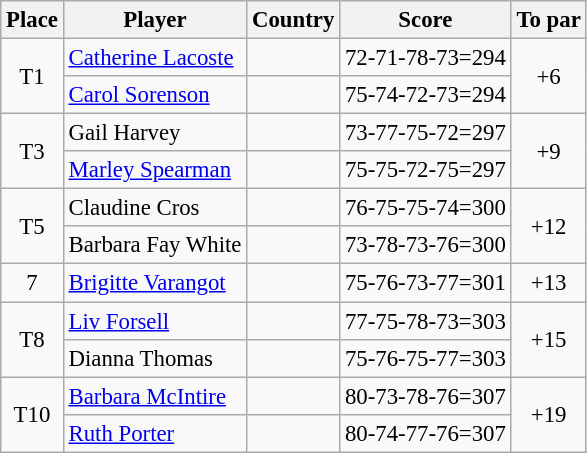<table class="wikitable" style="font-size:95%;">
<tr>
<th>Place</th>
<th>Player</th>
<th>Country</th>
<th>Score</th>
<th>To par</th>
</tr>
<tr>
<td rowspan=2 align=center>T1</td>
<td><a href='#'>Catherine Lacoste</a></td>
<td></td>
<td>72-71-78-73=294</td>
<td rowspan=2 align=center>+6</td>
</tr>
<tr>
<td><a href='#'>Carol Sorenson</a></td>
<td></td>
<td>75-74-72-73=294</td>
</tr>
<tr>
<td rowspan=2 align=center>T3</td>
<td>Gail Harvey</td>
<td></td>
<td>73-77-75-72=297</td>
<td rowspan=2 align=center>+9</td>
</tr>
<tr>
<td><a href='#'>Marley Spearman</a></td>
<td></td>
<td>75-75-72-75=297</td>
</tr>
<tr>
<td rowspan=2 align=center>T5</td>
<td>Claudine Cros</td>
<td></td>
<td>76-75-75-74=300</td>
<td rowspan=2 align=center>+12</td>
</tr>
<tr>
<td>Barbara Fay White</td>
<td></td>
<td>73-78-73-76=300</td>
</tr>
<tr>
<td align=center>7</td>
<td><a href='#'>Brigitte Varangot</a></td>
<td></td>
<td>75-76-73-77=301</td>
<td align="center">+13</td>
</tr>
<tr>
<td rowspan=2 align=center>T8</td>
<td><a href='#'>Liv Forsell</a></td>
<td></td>
<td>77-75-78-73=303</td>
<td rowspan=2 align=center>+15</td>
</tr>
<tr>
<td>Dianna Thomas</td>
<td></td>
<td>75-76-75-77=303</td>
</tr>
<tr>
<td rowspan=2 align=center>T10</td>
<td><a href='#'>Barbara McIntire</a></td>
<td></td>
<td>80-73-78-76=307</td>
<td rowspan=2 align=center>+19</td>
</tr>
<tr>
<td><a href='#'>Ruth Porter</a></td>
<td></td>
<td>80-74-77-76=307</td>
</tr>
</table>
